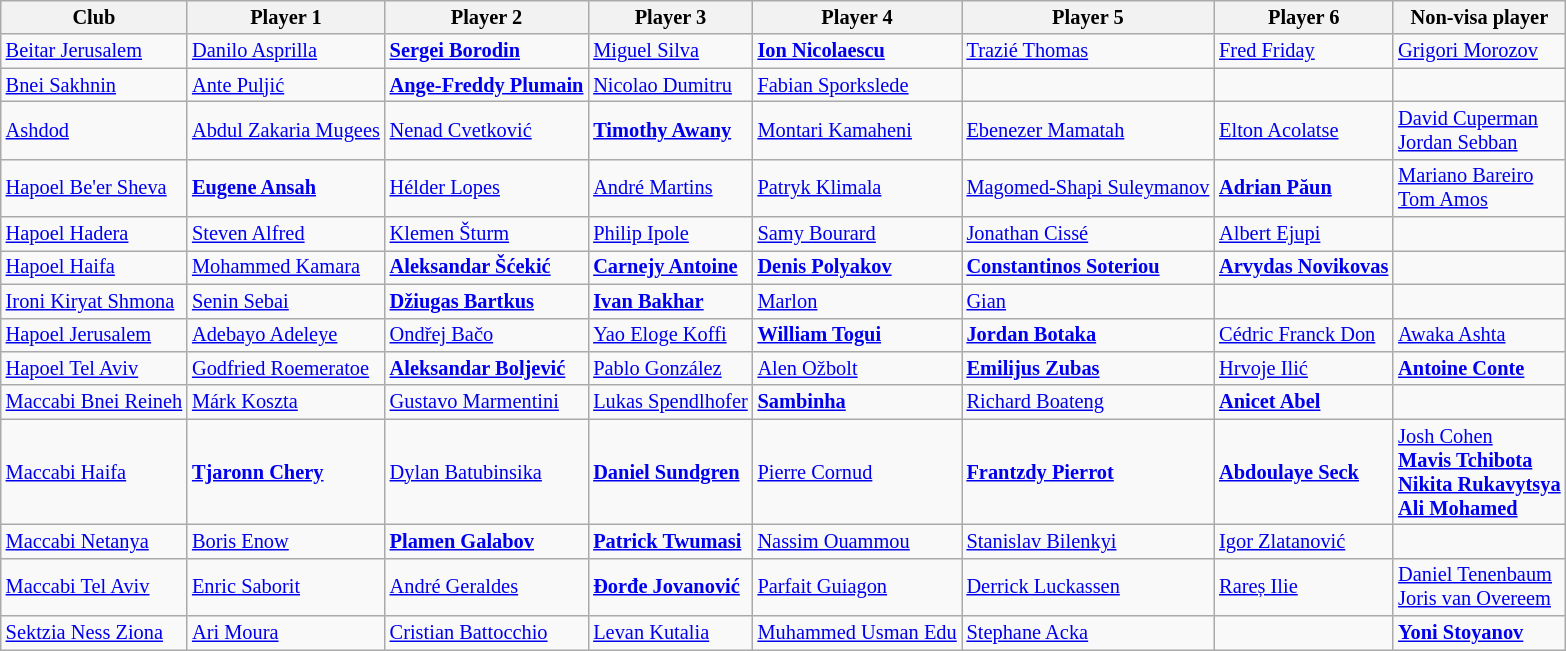<table class="wikitable" style="font-size:85%;">
<tr>
<th>Club</th>
<th>Player 1</th>
<th>Player 2</th>
<th>Player 3</th>
<th>Player 4</th>
<th>Player 5</th>
<th>Player 6</th>
<th>Non-visa player</th>
</tr>
<tr>
<td><a href='#'>Beitar Jerusalem</a></td>
<td> <a href='#'>Danilo Asprilla</a></td>
<td> <strong><a href='#'>Sergei Borodin</a></strong></td>
<td> <a href='#'>Miguel Silva</a></td>
<td> <strong><a href='#'>Ion Nicolaescu</a></strong></td>
<td> <a href='#'>Trazié Thomas</a></td>
<td> <a href='#'>Fred Friday</a></td>
<td> <a href='#'>Grigori Morozov</a></td>
</tr>
<tr>
<td><a href='#'>Bnei Sakhnin</a></td>
<td> <a href='#'>Ante Puljić</a></td>
<td> <strong><a href='#'>Ange-Freddy Plumain</a></strong></td>
<td> <a href='#'>Nicolao Dumitru</a></td>
<td> <a href='#'>Fabian Sporkslede</a></td>
<td></td>
<td></td>
<td></td>
</tr>
<tr>
<td><a href='#'>Ashdod</a></td>
<td> <a href='#'>Abdul Zakaria Mugees</a></td>
<td> <a href='#'>Nenad Cvetković</a></td>
<td> <strong><a href='#'>Timothy Awany</a></strong></td>
<td> <a href='#'>Montari Kamaheni</a></td>
<td> <a href='#'>Ebenezer Mamatah</a></td>
<td> <a href='#'>Elton Acolatse</a></td>
<td> <a href='#'>David Cuperman</a><br> <a href='#'>Jordan Sebban</a></td>
</tr>
<tr>
<td><a href='#'>Hapoel Be'er Sheva</a></td>
<td> <strong><a href='#'>Eugene Ansah</a></strong></td>
<td> <a href='#'>Hélder Lopes</a></td>
<td> <a href='#'>André Martins</a></td>
<td> <a href='#'>Patryk Klimala</a></td>
<td> <a href='#'>Magomed-Shapi Suleymanov</a></td>
<td> <strong><a href='#'>Adrian Păun</a></strong></td>
<td> <a href='#'>Mariano Bareiro</a><br> <a href='#'>Tom Amos</a></td>
</tr>
<tr>
<td><a href='#'>Hapoel Hadera</a></td>
<td> <a href='#'>Steven Alfred</a></td>
<td> <a href='#'>Klemen Šturm</a></td>
<td> <a href='#'>Philip Ipole</a></td>
<td> <a href='#'>Samy Bourard</a></td>
<td> <a href='#'>Jonathan Cissé</a></td>
<td> <a href='#'>Albert Ejupi</a></td>
<td></td>
</tr>
<tr>
<td><a href='#'>Hapoel Haifa</a></td>
<td> <a href='#'>Mohammed Kamara</a></td>
<td> <strong><a href='#'>Aleksandar Šćekić</a></strong></td>
<td> <strong><a href='#'>Carnejy Antoine</a></strong></td>
<td> <strong><a href='#'>Denis Polyakov</a></strong></td>
<td> <strong><a href='#'>Constantinos Soteriou</a></strong></td>
<td> <strong><a href='#'>Arvydas Novikovas</a></strong></td>
<td></td>
</tr>
<tr>
<td><a href='#'>Ironi Kiryat Shmona</a></td>
<td> <a href='#'>Senin Sebai</a></td>
<td> <strong><a href='#'>Džiugas Bartkus</a></strong></td>
<td> <strong><a href='#'>Ivan Bakhar</a></strong></td>
<td> <a href='#'>Marlon</a></td>
<td> <a href='#'>Gian</a></td>
<td></td>
<td></td>
</tr>
<tr>
<td><a href='#'>Hapoel Jerusalem</a></td>
<td> <a href='#'>Adebayo Adeleye</a></td>
<td> <a href='#'>Ondřej Bačo</a></td>
<td> <a href='#'>Yao Eloge Koffi</a></td>
<td> <strong><a href='#'>William Togui</a></strong></td>
<td> <strong><a href='#'>Jordan Botaka</a></strong></td>
<td> <a href='#'>Cédric Franck Don</a></td>
<td> <a href='#'>Awaka Ashta</a></td>
</tr>
<tr>
<td><a href='#'>Hapoel Tel Aviv</a></td>
<td> <a href='#'>Godfried Roemeratoe</a></td>
<td> <strong><a href='#'>Aleksandar Boljević</a></strong></td>
<td> <a href='#'>Pablo González</a></td>
<td> <a href='#'>Alen Ožbolt</a></td>
<td> <strong><a href='#'>Emilijus Zubas</a></strong></td>
<td> <a href='#'>Hrvoje Ilić</a></td>
<td> <strong><a href='#'>Antoine Conte</a></strong></td>
</tr>
<tr>
<td><a href='#'>Maccabi Bnei Reineh</a></td>
<td> <a href='#'>Márk Koszta</a></td>
<td> <a href='#'>Gustavo Marmentini</a></td>
<td> <a href='#'>Lukas Spendlhofer</a></td>
<td> <strong><a href='#'>Sambinha</a></strong></td>
<td> <a href='#'>Richard Boateng</a></td>
<td> <strong><a href='#'>Anicet Abel</a></strong></td>
<td></td>
</tr>
<tr>
<td><a href='#'>Maccabi Haifa</a></td>
<td> <strong><a href='#'>Tjaronn Chery</a></strong></td>
<td> <a href='#'>Dylan Batubinsika</a></td>
<td> <strong><a href='#'>Daniel Sundgren</a></strong></td>
<td> <a href='#'>Pierre Cornud</a></td>
<td> <strong><a href='#'>Frantzdy Pierrot</a></strong></td>
<td> <strong><a href='#'>Abdoulaye Seck</a></strong></td>
<td> <a href='#'>Josh Cohen</a><br> <strong><a href='#'>Mavis Tchibota</a></strong><br> <strong><a href='#'>Nikita Rukavytsya</a></strong><br>  <strong><a href='#'>Ali Mohamed</a></strong></td>
</tr>
<tr>
<td><a href='#'>Maccabi Netanya</a></td>
<td> <a href='#'>Boris Enow</a></td>
<td> <strong><a href='#'>Plamen Galabov</a></strong></td>
<td> <strong><a href='#'>Patrick Twumasi</a></strong></td>
<td> <a href='#'>Nassim Ouammou</a></td>
<td> <a href='#'>Stanislav Bilenkyi</a></td>
<td> <a href='#'>Igor Zlatanović</a></td>
<td></td>
</tr>
<tr>
<td><a href='#'>Maccabi Tel Aviv</a></td>
<td> <a href='#'>Enric Saborit</a></td>
<td> <a href='#'>André Geraldes</a></td>
<td> <strong><a href='#'>Đorđe Jovanović</a></strong></td>
<td> <a href='#'>Parfait Guiagon</a></td>
<td> <a href='#'>Derrick Luckassen</a></td>
<td> <a href='#'>Rareș Ilie</a></td>
<td> <a href='#'>Daniel Tenenbaum</a><br> <a href='#'>Joris van Overeem</a></td>
</tr>
<tr>
<td><a href='#'>Sektzia Ness Ziona</a></td>
<td> <a href='#'>Ari Moura</a></td>
<td> <a href='#'>Cristian Battocchio</a></td>
<td> <a href='#'>Levan Kutalia</a></td>
<td> <a href='#'>Muhammed Usman Edu</a></td>
<td> <a href='#'>Stephane Acka</a></td>
<td></td>
<td> <strong><a href='#'>Yoni Stoyanov</a></strong></td>
</tr>
</table>
